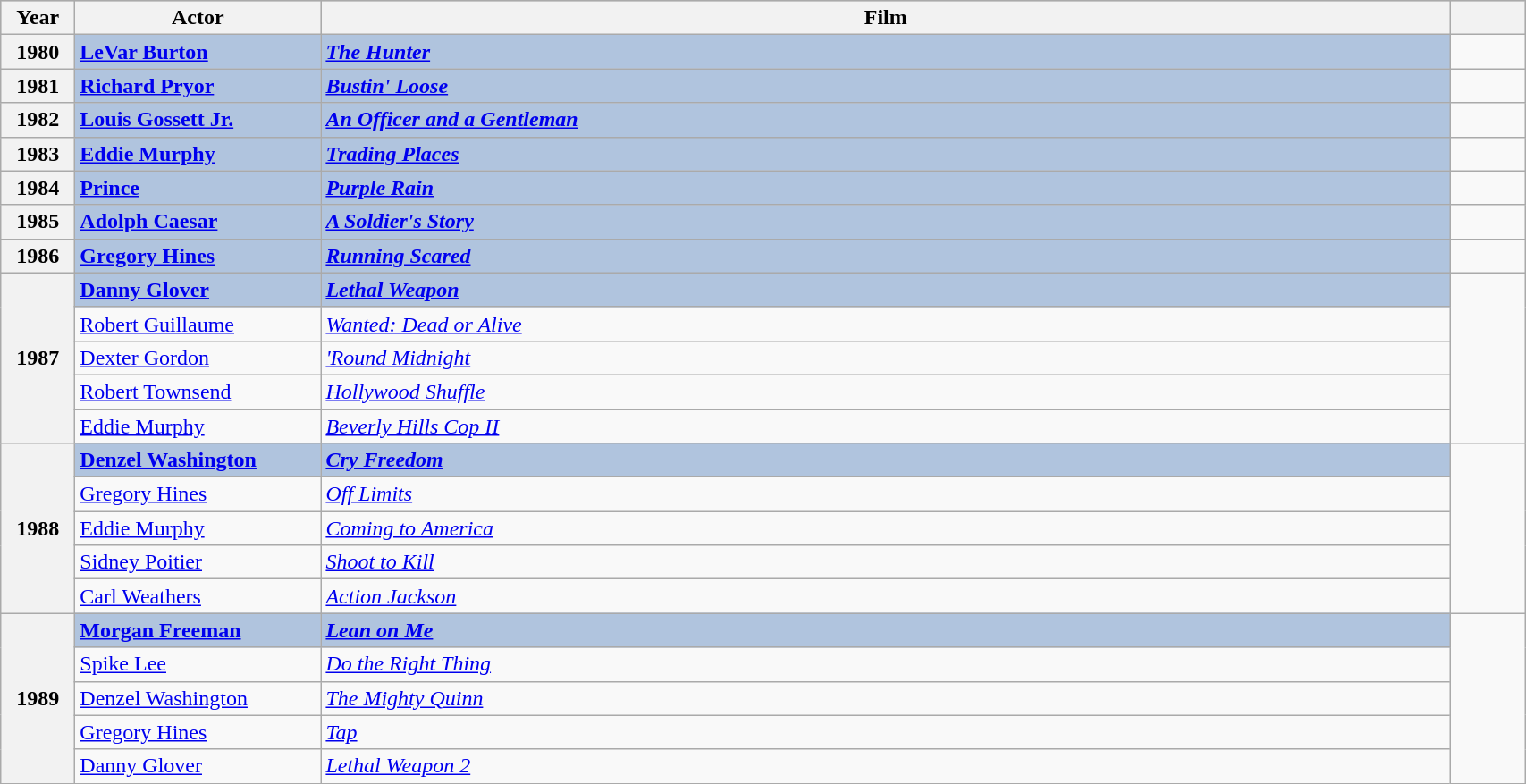<table class="wikitable" style="width:90%;">
<tr style="background:#bebebe;">
<th scope="col" style="width:3em;">Year</th>
<th scope="col" style="width:11em;">Actor</th>
<th scope="col">Film</th>
<th scope="col" style="width:3em;"></th>
</tr>
<tr>
<th scope="row">1980</th>
<td style="background:#B0C4DE; font-weight:bold;"><a href='#'>LeVar Burton</a></td>
<td style="background:#B0C4DE; font-weight:bold;"><em><a href='#'>The Hunter</a></em></td>
<td style="text-align:center;"></td>
</tr>
<tr>
<th scope="row">1981</th>
<td style="background:#B0C4DE; font-weight:bold;"><a href='#'>Richard Pryor</a></td>
<td style="background:#B0C4DE; font-weight:bold;"><em><a href='#'>Bustin' Loose</a></em></td>
<td style="text-align:center;"></td>
</tr>
<tr>
<th scope="row">1982</th>
<td style="background:#B0C4DE; font-weight:bold;"><a href='#'>Louis Gossett Jr.</a></td>
<td style="background:#B0C4DE; font-weight:bold;"><em><a href='#'>An Officer and a Gentleman</a></em></td>
<td style="text-align:center;"></td>
</tr>
<tr>
<th scope="row">1983</th>
<td style="background:#B0C4DE; font-weight:bold;"><a href='#'>Eddie Murphy</a></td>
<td style="background:#B0C4DE; font-weight:bold;"><em><a href='#'>Trading Places</a></em></td>
<td style="text-align:center;"></td>
</tr>
<tr>
<th scope="row">1984</th>
<td style="background:#B0C4DE; font-weight:bold;"><a href='#'>Prince</a></td>
<td style="background:#B0C4DE; font-weight:bold;"><em><a href='#'>Purple Rain</a></em></td>
<td style="text-align:center;"></td>
</tr>
<tr>
<th scope="row">1985</th>
<td style="background:#B0C4DE; font-weight:bold;"><a href='#'>Adolph Caesar</a></td>
<td style="background:#B0C4DE; font-weight:bold;"><em><a href='#'>A Soldier's Story</a></em></td>
<td style="text-align:center;"></td>
</tr>
<tr>
<th scope="row">1986</th>
<td style="background:#B0C4DE; font-weight:bold;"><a href='#'>Gregory Hines</a></td>
<td style="background:#B0C4DE; font-weight:bold;"><em><a href='#'>Running Scared</a></em></td>
<td style="text-align:center;"></td>
</tr>
<tr>
<th scope="row" rowspan="5" style="text-align:center;">1987</th>
<td style="background:#B0C4DE; font-weight:bold;"><a href='#'>Danny Glover</a></td>
<td style="background:#B0C4DE; font-weight:bold;"><em><a href='#'>Lethal Weapon</a></em></td>
<td rowspan="5" style="text-align:center;"></td>
</tr>
<tr>
<td><a href='#'>Robert Guillaume</a></td>
<td><em><a href='#'>Wanted: Dead or Alive</a></em></td>
</tr>
<tr>
<td><a href='#'>Dexter Gordon</a></td>
<td><em><a href='#'>'Round Midnight</a></em></td>
</tr>
<tr>
<td><a href='#'>Robert Townsend</a></td>
<td><em><a href='#'>Hollywood Shuffle</a></em></td>
</tr>
<tr>
<td><a href='#'>Eddie Murphy</a></td>
<td><em><a href='#'>Beverly Hills Cop II</a></em></td>
</tr>
<tr>
<th scope="row" rowspan="5" style="text-align:center;">1988</th>
<td style="background:#B0C4DE; font-weight:bold;"><a href='#'>Denzel Washington</a></td>
<td style="background:#B0C4DE; font-weight:bold;"><em><a href='#'>Cry Freedom</a></em></td>
<td rowspan="5" style="text-align:center;"></td>
</tr>
<tr>
<td><a href='#'>Gregory Hines</a></td>
<td><em><a href='#'>Off Limits</a></em></td>
</tr>
<tr>
<td><a href='#'>Eddie Murphy</a></td>
<td><em><a href='#'>Coming to America</a></em></td>
</tr>
<tr>
<td><a href='#'>Sidney Poitier</a></td>
<td><em><a href='#'>Shoot to Kill</a></em></td>
</tr>
<tr>
<td><a href='#'>Carl Weathers</a></td>
<td><em><a href='#'>Action Jackson</a></em></td>
</tr>
<tr>
<th scope="row" rowspan="5" style="text-align:center;">1989</th>
<td style="background:#B0C4DE; font-weight:bold;"><a href='#'>Morgan Freeman</a></td>
<td style="background:#B0C4DE; font-weight:bold;"><em><a href='#'>Lean on Me</a></em></td>
<td rowspan="5" style="text-align:center;"></td>
</tr>
<tr>
<td><a href='#'>Spike Lee</a></td>
<td><em><a href='#'>Do the Right Thing</a></em></td>
</tr>
<tr>
<td><a href='#'>Denzel Washington</a></td>
<td><em><a href='#'>The Mighty Quinn</a></em></td>
</tr>
<tr>
<td><a href='#'>Gregory Hines</a></td>
<td><em><a href='#'>Tap</a></em></td>
</tr>
<tr>
<td><a href='#'>Danny Glover</a></td>
<td><em><a href='#'>Lethal Weapon 2</a></em></td>
</tr>
</table>
